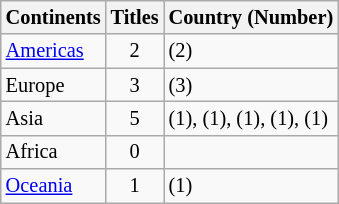<table class="wikitable" style="font-size: 85%;">
<tr>
<th>Continents</th>
<th>Titles</th>
<th>Country (Number)</th>
</tr>
<tr>
<td><a href='#'>Americas</a></td>
<td style="text-align:center;">2</td>
<td> (2)</td>
</tr>
<tr>
<td>Europe</td>
<td style="text-align:center;">3</td>
<td> (3)</td>
</tr>
<tr>
<td>Asia</td>
<td style="text-align:center;">5</td>
<td> (1),  (1),  (1),  (1),  (1)</td>
</tr>
<tr>
<td>Africa</td>
<td style="text-align:center;">0</td>
<td></td>
</tr>
<tr>
<td><a href='#'>Oceania</a></td>
<td style="text-align:center;">1</td>
<td> (1)</td>
</tr>
</table>
